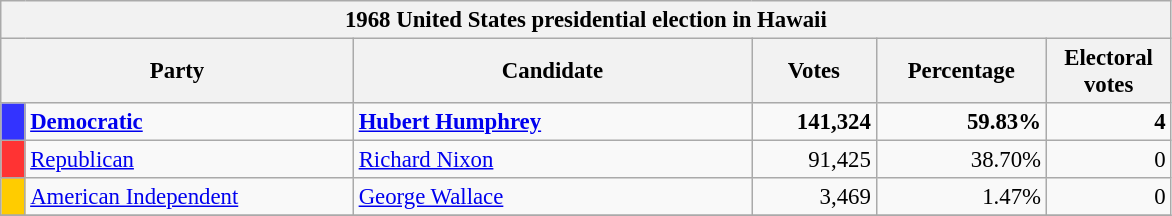<table class="wikitable" style="font-size: 95%;">
<tr>
<th colspan="6">1968 United States presidential election in Hawaii</th>
</tr>
<tr>
<th colspan="2" style="width: 15em">Party</th>
<th style="width: 17em">Candidate</th>
<th style="width: 5em">Votes</th>
<th style="width: 7em">Percentage</th>
<th style="width: 5em">Electoral votes</th>
</tr>
<tr>
<th style="background:#33f; width:3px;"></th>
<td style="width: 130px"><strong><a href='#'>Democratic</a></strong></td>
<td><strong><a href='#'>Hubert Humphrey</a></strong></td>
<td style="text-align:right;"><strong>141,324</strong></td>
<td style="text-align:right;"><strong>59.83%</strong></td>
<td style="text-align:right;"><strong>4</strong></td>
</tr>
<tr>
<th style="background:#f33; width:3px;"></th>
<td style="width: 130px"><a href='#'>Republican</a></td>
<td><a href='#'>Richard Nixon</a></td>
<td style="text-align:right;">91,425</td>
<td style="text-align:right;">38.70%</td>
<td style="text-align:right;">0</td>
</tr>
<tr>
<th style="background:#FFCC00; width:3px;"></th>
<td style="width: 130px"><a href='#'>American Independent</a></td>
<td><a href='#'>George Wallace</a></td>
<td style="text-align:right;">3,469</td>
<td style="text-align:right;">1.47%</td>
<td style="text-align:right;">0</td>
</tr>
<tr>
</tr>
</table>
